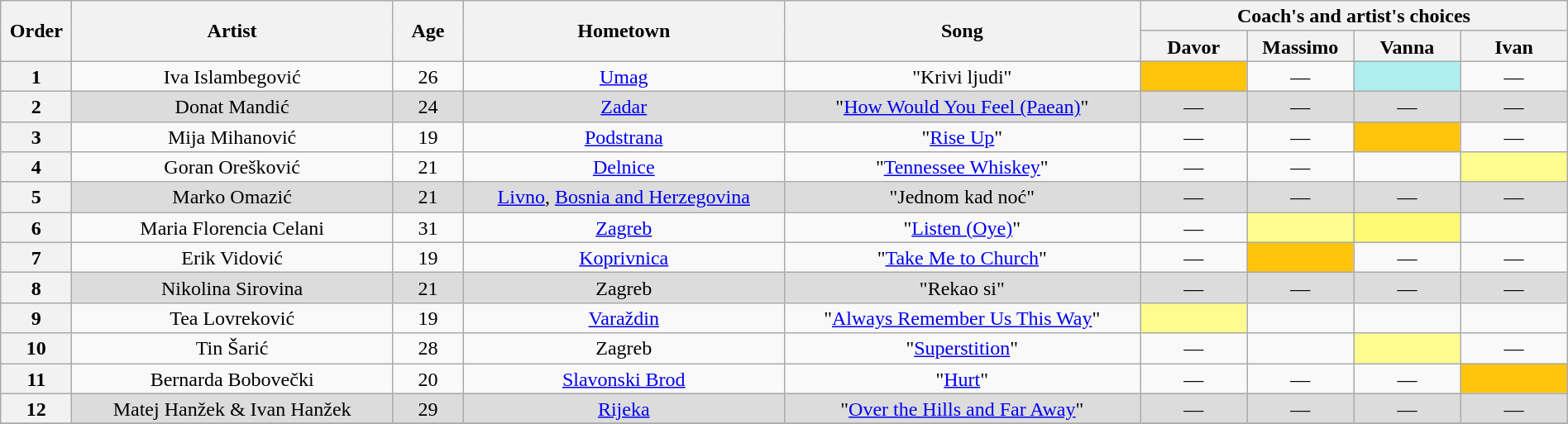<table class="wikitable" style="text-align:center; line-height:17px; width:100%;">
<tr>
<th scope="col" rowspan="2" style="width:04%;">Order</th>
<th scope="col" rowspan="2" style="width:18%;">Artist</th>
<th scope="col" rowspan="2" style="width:04%;">Age</th>
<th scope="col" rowspan="2" style="width:18%;">Hometown</th>
<th scope="col" rowspan="2" style="width:20%;">Song</th>
<th scope="col" colspan="4" style="width:24%;">Coach's and artist's choices</th>
</tr>
<tr>
<th style="width:06%;">Davor</th>
<th style="width:06%;">Massimo</th>
<th style="width:06%;">Vanna</th>
<th style="width:06%;">Ivan</th>
</tr>
<tr>
<th>1</th>
<td>Iva Islambegović</td>
<td>26</td>
<td><a href='#'>Umag</a></td>
<td>"Krivi ljudi"</td>
<td style="background:#FFC40C;"><strong></strong></td>
<td>—</td>
<td bgcolor="#afeeee"><strong></strong></td>
<td>—</td>
</tr>
<tr style="background:#DCDCDC;">
<th>2</th>
<td>Donat Mandić</td>
<td>24</td>
<td><a href='#'>Zadar</a></td>
<td>"<a href='#'>How Would You Feel (Paean)</a>"</td>
<td>—</td>
<td>—</td>
<td>—</td>
<td>—</td>
</tr>
<tr>
<th>3</th>
<td>Mija Mihanović</td>
<td>19</td>
<td><a href='#'>Podstrana</a></td>
<td>"<a href='#'>Rise Up</a>"</td>
<td>—</td>
<td>—</td>
<td style="background:#FFC40C;"><strong></strong></td>
<td>—</td>
</tr>
<tr>
<th>4</th>
<td>Goran Orešković</td>
<td>21</td>
<td><a href='#'>Delnice</a></td>
<td>"<a href='#'>Tennessee Whiskey</a>"</td>
<td>—</td>
<td>—</td>
<td> <strong></strong> </td>
<td style="background:#fdfc8f;"><strong></strong></td>
</tr>
<tr style="background:#DCDCDC;">
<th>5</th>
<td>Marko Omazić</td>
<td>21</td>
<td><a href='#'>Livno</a>, <a href='#'>Bosnia and Herzegovina</a></td>
<td>"Jednom kad noć"</td>
<td>—</td>
<td>—</td>
<td>—</td>
<td>—</td>
</tr>
<tr>
<th>6</th>
<td>Maria Florencia Celani</td>
<td>31</td>
<td><a href='#'>Zagreb</a></td>
<td>"<a href='#'>Listen (Oye)</a>"</td>
<td>—</td>
<td style="background:#fdfc8f;"><strong></strong></td>
<td bgcolor="#fffa73"><strong></strong></td>
<td> <strong></strong> </td>
</tr>
<tr>
<th>7</th>
<td>Erik Vidović</td>
<td>19</td>
<td><a href='#'>Koprivnica</a></td>
<td>"<a href='#'>Take Me to Church</a>"</td>
<td>—</td>
<td style="background:#FFC40C;"><strong></strong></td>
<td>—</td>
<td>—</td>
</tr>
<tr style="background:#DCDCDC;">
<th>8</th>
<td>Nikolina Sirovina</td>
<td>21</td>
<td>Zagreb</td>
<td>"Rekao si"</td>
<td>—</td>
<td>—</td>
<td>—</td>
<td>—</td>
</tr>
<tr>
<th>9</th>
<td>Tea Lovreković</td>
<td>19</td>
<td><a href='#'>Varaždin</a></td>
<td>"<a href='#'>Always Remember Us This Way</a>"</td>
<td style="background:#fdfc8f;"><strong></strong></td>
<td> <strong></strong> </td>
<td> <strong></strong> </td>
<td> <strong></strong> </td>
</tr>
<tr>
<th>10</th>
<td>Tin Šarić</td>
<td>28</td>
<td>Zagreb</td>
<td>"<a href='#'>Superstition</a>"</td>
<td>—</td>
<td> <strong></strong> </td>
<td style="background:#fdfc8f;"><strong></strong></td>
<td>—</td>
</tr>
<tr>
<th>11</th>
<td>Bernarda Bobovečki</td>
<td>20</td>
<td><a href='#'>Slavonski Brod</a></td>
<td>"<a href='#'>Hurt</a>"</td>
<td>—</td>
<td>—</td>
<td>—</td>
<td style="background:#FFC40C;"><strong></strong></td>
</tr>
<tr style="background:#DCDCDC;">
<th>12</th>
<td>Matej Hanžek & Ivan Hanžek</td>
<td>29</td>
<td><a href='#'>Rijeka</a></td>
<td>"<a href='#'>Over the Hills and Far Away</a>"</td>
<td>—</td>
<td>—</td>
<td>—</td>
<td>—</td>
</tr>
<tr>
</tr>
</table>
